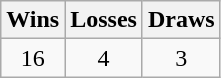<table class="wikitable">
<tr>
<th>Wins</th>
<th>Losses</th>
<th>Draws</th>
</tr>
<tr>
<td align=center>16</td>
<td align=center>4</td>
<td align=center>3</td>
</tr>
</table>
